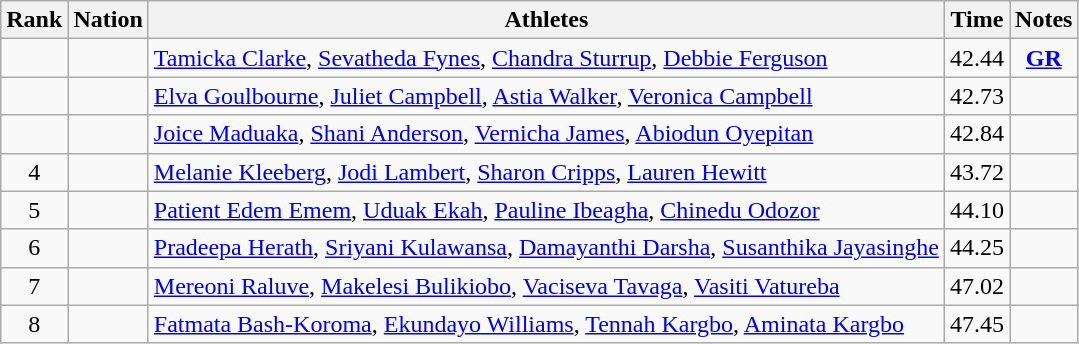<table class="wikitable sortable" style="text-align:center">
<tr>
<th>Rank</th>
<th>Nation</th>
<th>Athletes</th>
<th>Time</th>
<th>Notes</th>
</tr>
<tr>
<td></td>
<td align=left></td>
<td align=left><a href='#'>Tamicka Clarke</a>, <a href='#'>Sevatheda Fynes</a>, <a href='#'>Chandra Sturrup</a>, <a href='#'>Debbie Ferguson</a></td>
<td>42.44</td>
<td><strong><a href='#'>GR</a></strong></td>
</tr>
<tr>
<td></td>
<td align=left></td>
<td align=left><a href='#'>Elva Goulbourne</a>, <a href='#'>Juliet Campbell</a>, <a href='#'>Astia Walker</a>, <a href='#'>Veronica Campbell</a></td>
<td>42.73</td>
<td></td>
</tr>
<tr>
<td></td>
<td align=left></td>
<td align=left><a href='#'>Joice Maduaka</a>, <a href='#'>Shani Anderson</a>, <a href='#'>Vernicha James</a>, <a href='#'>Abiodun Oyepitan</a></td>
<td>42.84</td>
<td></td>
</tr>
<tr>
<td>4</td>
<td align=left></td>
<td align=left><a href='#'>Melanie Kleeberg</a>, <a href='#'>Jodi Lambert</a>, <a href='#'>Sharon Cripps</a>, <a href='#'>Lauren Hewitt</a></td>
<td>43.72</td>
<td></td>
</tr>
<tr>
<td>5</td>
<td align=left></td>
<td align=left><a href='#'>Patient Edem Emem</a>, <a href='#'>Uduak Ekah</a>, <a href='#'>Pauline Ibeagha</a>, <a href='#'>Chinedu Odozor</a></td>
<td>44.10</td>
<td></td>
</tr>
<tr>
<td>6</td>
<td align=left></td>
<td align=left><a href='#'>Pradeepa Herath</a>, <a href='#'>Sriyani Kulawansa</a>, <a href='#'>Damayanthi Darsha</a>, <a href='#'>Susanthika Jayasinghe</a></td>
<td>44.25</td>
<td></td>
</tr>
<tr>
<td>7</td>
<td align=left></td>
<td align=left><a href='#'>Mereoni Raluve</a>, <a href='#'>Makelesi Bulikiobo</a>, <a href='#'>Vaciseva Tavaga</a>, <a href='#'>Vasiti Vatureba</a></td>
<td>47.02</td>
<td></td>
</tr>
<tr>
<td>8</td>
<td align=left></td>
<td align=left><a href='#'>Fatmata Bash-Koroma</a>, <a href='#'>Ekundayo Williams</a>, <a href='#'>Tennah Kargbo</a>, <a href='#'>Aminata Kargbo</a></td>
<td>47.45</td>
<td></td>
</tr>
</table>
